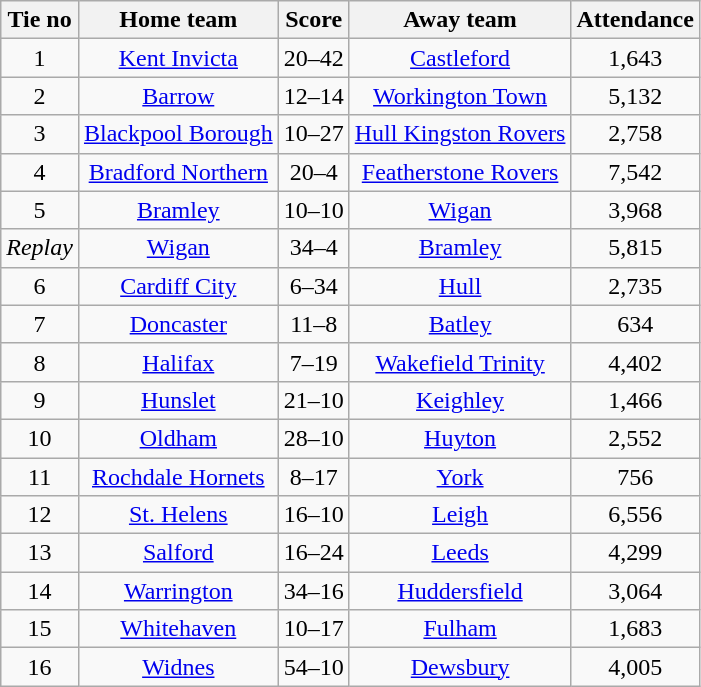<table class="wikitable" style="text-align:center">
<tr>
<th>Tie no</th>
<th>Home team</th>
<th>Score</th>
<th>Away team</th>
<th>Attendance</th>
</tr>
<tr>
<td>1</td>
<td><a href='#'>Kent Invicta</a></td>
<td>20–42</td>
<td><a href='#'>Castleford</a></td>
<td>1,643</td>
</tr>
<tr>
<td>2</td>
<td><a href='#'>Barrow</a></td>
<td>12–14</td>
<td><a href='#'>Workington Town</a></td>
<td>5,132</td>
</tr>
<tr>
<td>3</td>
<td><a href='#'>Blackpool Borough</a></td>
<td>10–27</td>
<td><a href='#'>Hull Kingston Rovers</a></td>
<td>2,758</td>
</tr>
<tr>
<td>4</td>
<td><a href='#'>Bradford Northern</a></td>
<td>20–4</td>
<td><a href='#'>Featherstone Rovers</a></td>
<td>7,542</td>
</tr>
<tr>
<td>5</td>
<td><a href='#'>Bramley</a></td>
<td>10–10</td>
<td><a href='#'>Wigan</a></td>
<td>3,968</td>
</tr>
<tr>
<td><em>Replay</em></td>
<td><a href='#'>Wigan</a></td>
<td>34–4</td>
<td><a href='#'>Bramley</a></td>
<td>5,815</td>
</tr>
<tr>
<td>6</td>
<td><a href='#'>Cardiff City</a></td>
<td>6–34</td>
<td><a href='#'>Hull</a></td>
<td>2,735</td>
</tr>
<tr>
<td>7</td>
<td><a href='#'>Doncaster</a></td>
<td>11–8</td>
<td><a href='#'>Batley</a></td>
<td>634</td>
</tr>
<tr>
<td>8</td>
<td><a href='#'>Halifax</a></td>
<td>7–19</td>
<td><a href='#'>Wakefield Trinity</a></td>
<td>4,402</td>
</tr>
<tr>
<td>9</td>
<td><a href='#'>Hunslet</a></td>
<td>21–10</td>
<td><a href='#'>Keighley</a></td>
<td>1,466</td>
</tr>
<tr>
<td>10</td>
<td><a href='#'>Oldham</a></td>
<td>28–10</td>
<td><a href='#'>Huyton</a></td>
<td>2,552</td>
</tr>
<tr>
<td>11</td>
<td><a href='#'>Rochdale Hornets</a></td>
<td>8–17</td>
<td><a href='#'>York</a></td>
<td>756</td>
</tr>
<tr>
<td>12</td>
<td><a href='#'>St. Helens</a></td>
<td>16–10</td>
<td><a href='#'>Leigh</a></td>
<td>6,556</td>
</tr>
<tr>
<td>13</td>
<td><a href='#'>Salford</a></td>
<td>16–24</td>
<td><a href='#'>Leeds</a></td>
<td>4,299</td>
</tr>
<tr>
<td>14</td>
<td><a href='#'>Warrington</a></td>
<td>34–16</td>
<td><a href='#'>Huddersfield</a></td>
<td>3,064</td>
</tr>
<tr>
<td>15</td>
<td><a href='#'>Whitehaven</a></td>
<td>10–17</td>
<td><a href='#'>Fulham</a></td>
<td>1,683</td>
</tr>
<tr>
<td>16</td>
<td><a href='#'>Widnes</a></td>
<td>54–10</td>
<td><a href='#'>Dewsbury</a></td>
<td>4,005</td>
</tr>
</table>
